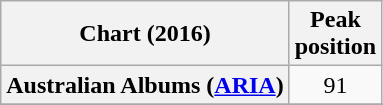<table class="wikitable sortable plainrowheaders" style="text-align:center">
<tr>
<th scope="col">Chart (2016)</th>
<th scope="col">Peak<br> position</th>
</tr>
<tr>
<th scope="row">Australian Albums (<a href='#'>ARIA</a>)</th>
<td>91</td>
</tr>
<tr>
</tr>
<tr>
</tr>
<tr>
</tr>
<tr>
</tr>
</table>
